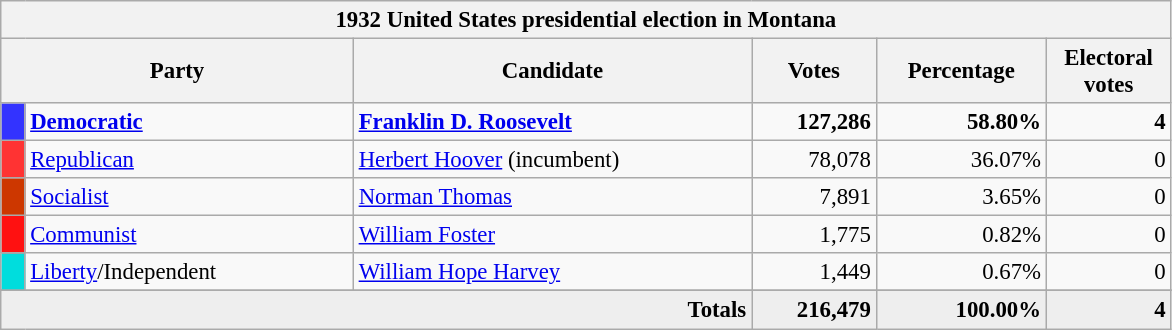<table class="wikitable" style="font-size: 95%;">
<tr>
<th colspan="6">1932 United States presidential election in Montana</th>
</tr>
<tr>
<th colspan="2" style="width: 15em">Party</th>
<th style="width: 17em">Candidate</th>
<th style="width: 5em">Votes</th>
<th style="width: 7em">Percentage</th>
<th style="width: 5em">Electoral votes</th>
</tr>
<tr>
<th style="background-color:#3333FF; width: 3px"></th>
<td style="width: 130px"><strong><a href='#'>Democratic</a></strong></td>
<td><strong><a href='#'>Franklin D. Roosevelt</a></strong></td>
<td align="right"><strong>127,286</strong></td>
<td align="right"><strong>58.80%</strong></td>
<td align="right"><strong>4</strong></td>
</tr>
<tr>
<th style="background-color:#FF3333; width: 3px"></th>
<td style="width: 130px"><a href='#'>Republican</a></td>
<td><a href='#'>Herbert Hoover</a> (incumbent)</td>
<td align="right">78,078</td>
<td align="right">36.07%</td>
<td align="right">0</td>
</tr>
<tr>
<th style="background-color:#CD3700; width: 3px"></th>
<td style="width: 130px"><a href='#'>Socialist</a></td>
<td><a href='#'>Norman Thomas</a></td>
<td align="right">7,891</td>
<td align="right">3.65%</td>
<td align="right">0</td>
</tr>
<tr>
<th style="background-color:#FF1111; width: 3px"></th>
<td style="width: 130px"><a href='#'>Communist</a></td>
<td><a href='#'>William Foster</a></td>
<td align="right">1,775</td>
<td align="right">0.82%</td>
<td align="right">0</td>
</tr>
<tr>
<th style="background-color:#00DDDD; width: 3px"></th>
<td style="width: 130px"><a href='#'>Liberty</a>/Independent</td>
<td><a href='#'>William Hope Harvey</a></td>
<td align="right">1,449</td>
<td align="right">0.67%</td>
<td align="right">0</td>
</tr>
<tr>
</tr>
<tr bgcolor="#EEEEEE">
<td colspan="3" align="right"><strong>Totals</strong></td>
<td align="right"><strong>216,479</strong></td>
<td align="right"><strong>100.00%</strong></td>
<td align="right"><strong>4</strong></td>
</tr>
</table>
